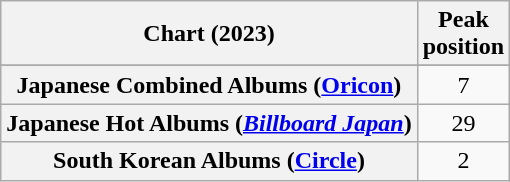<table class="wikitable sortable plainrowheaders" style="text-align:center;">
<tr>
<th scope="col">Chart (2023)</th>
<th scope="col">Peak<br>position</th>
</tr>
<tr>
</tr>
<tr>
<th scope="row">Japanese Combined Albums (<a href='#'>Oricon</a>)</th>
<td>7</td>
</tr>
<tr>
<th scope="row">Japanese Hot Albums (<em><a href='#'>Billboard Japan</a></em>)</th>
<td>29</td>
</tr>
<tr>
<th scope="row">South Korean Albums (<a href='#'>Circle</a>)</th>
<td>2</td>
</tr>
</table>
